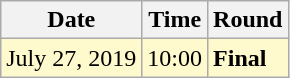<table class="wikitable">
<tr>
<th>Date</th>
<th>Time</th>
<th>Round</th>
</tr>
<tr style=background:lemonchiffon>
<td>July 27, 2019</td>
<td>10:00</td>
<td><strong>Final</strong></td>
</tr>
</table>
